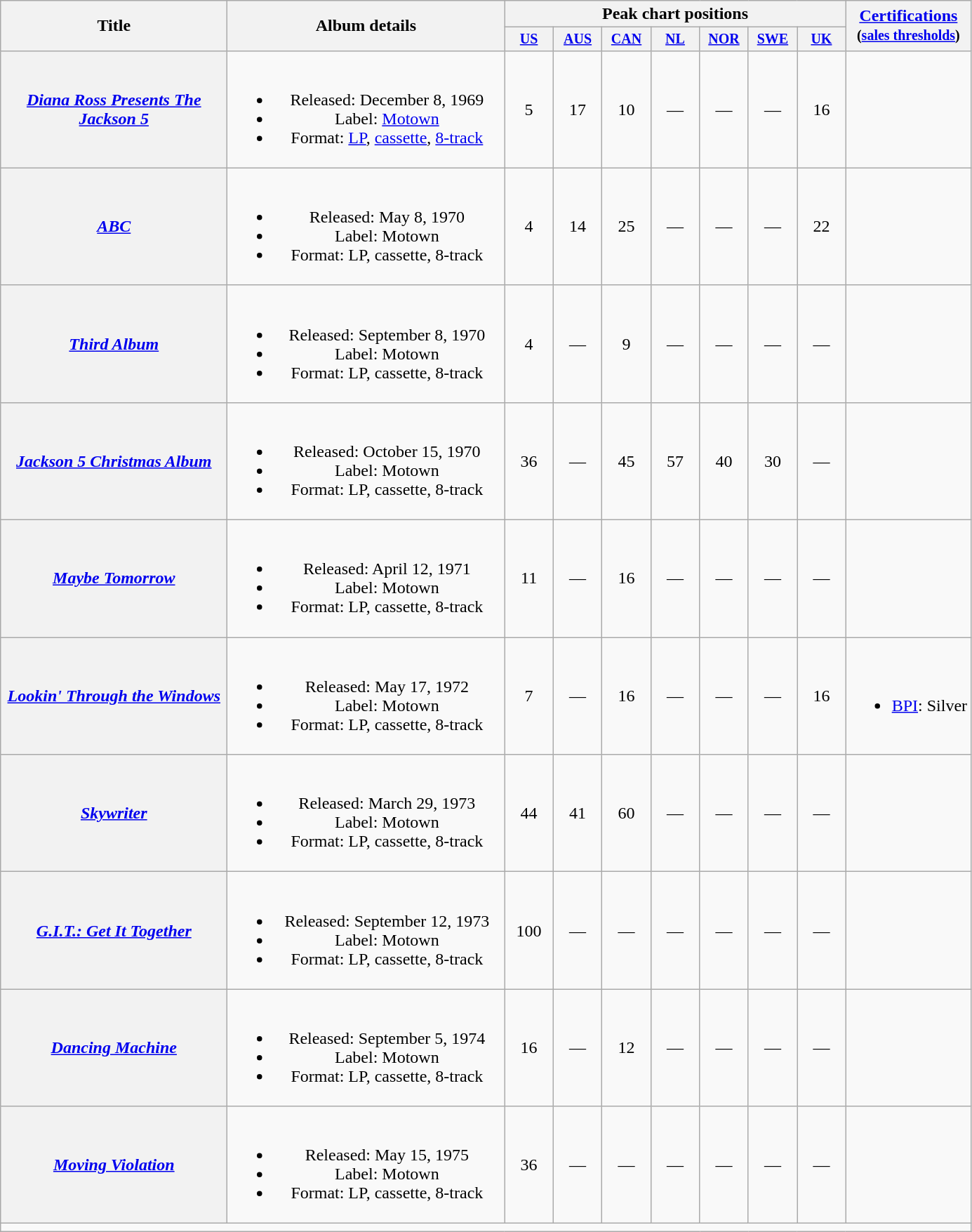<table class="wikitable plainrowheaders" style="text-align:center;">
<tr>
<th rowspan="2" style="width:13em;">Title</th>
<th rowspan="2" style="width:16em;">Album details</th>
<th colspan="7">Peak chart positions</th>
<th rowspan="2"><a href='#'>Certifications</a><br><small>(<a href='#'>sales thresholds</a>)</small></th>
</tr>
<tr style="font-size:smaller;">
<th style="width:3em;"><a href='#'>US</a><br></th>
<th style="width:3em;"><a href='#'>AUS</a><br></th>
<th style="width:3em;"><a href='#'>CAN</a></th>
<th style="width:3em;"><a href='#'>NL</a><br></th>
<th style="width:3em;"><a href='#'>NOR</a><br></th>
<th style="width:3em;"><a href='#'>SWE</a><br></th>
<th style="width:3em;"><a href='#'>UK</a><br></th>
</tr>
<tr>
<th scope="row"><em><a href='#'>Diana Ross Presents The Jackson 5</a></em></th>
<td><br><ul><li>Released: December 8, 1969</li><li>Label: <a href='#'>Motown</a></li><li>Format: <a href='#'>LP</a>, <a href='#'>cassette</a>, <a href='#'>8-track</a></li></ul></td>
<td>5</td>
<td>17</td>
<td>10</td>
<td>—</td>
<td>—</td>
<td>—</td>
<td>16</td>
<td></td>
</tr>
<tr>
<th scope="row"><em><a href='#'>ABC</a></em></th>
<td><br><ul><li>Released: May 8, 1970</li><li>Label: Motown</li><li>Format: LP, cassette, 8-track</li></ul></td>
<td>4</td>
<td>14</td>
<td>25</td>
<td>—</td>
<td>—</td>
<td>—</td>
<td>22</td>
<td></td>
</tr>
<tr>
<th scope="row"><em><a href='#'>Third Album</a></em></th>
<td><br><ul><li>Released: September 8, 1970</li><li>Label: Motown</li><li>Format: LP, cassette, 8-track</li></ul></td>
<td>4</td>
<td>—</td>
<td>9</td>
<td>—</td>
<td>—</td>
<td>—</td>
<td>—</td>
<td></td>
</tr>
<tr>
<th scope="row"><em><a href='#'>Jackson 5 Christmas Album</a></em></th>
<td><br><ul><li>Released: October 15, 1970</li><li>Label: Motown</li><li>Format: LP, cassette, 8-track</li></ul></td>
<td>36</td>
<td>—</td>
<td>45</td>
<td>57</td>
<td>40</td>
<td>30</td>
<td>—</td>
<td></td>
</tr>
<tr>
<th scope="row"><em><a href='#'>Maybe Tomorrow</a></em></th>
<td><br><ul><li>Released: April 12, 1971</li><li>Label: Motown</li><li>Format: LP, cassette, 8-track</li></ul></td>
<td>11</td>
<td>—</td>
<td>16</td>
<td>—</td>
<td>—</td>
<td>—</td>
<td>—</td>
<td></td>
</tr>
<tr>
<th scope="row"><em><a href='#'>Lookin' Through the Windows</a></em></th>
<td><br><ul><li>Released: May 17, 1972</li><li>Label: Motown</li><li>Format: LP, cassette, 8-track</li></ul></td>
<td>7</td>
<td>—</td>
<td>16</td>
<td>—</td>
<td>—</td>
<td>—</td>
<td>16</td>
<td><br><ul><li><a href='#'>BPI</a>: Silver</li></ul></td>
</tr>
<tr>
<th scope="row"><em><a href='#'>Skywriter</a></em></th>
<td><br><ul><li>Released: March 29, 1973</li><li>Label: Motown</li><li>Format: LP, cassette, 8-track</li></ul></td>
<td>44</td>
<td>41</td>
<td>60</td>
<td>—</td>
<td>—</td>
<td>—</td>
<td>—</td>
<td></td>
</tr>
<tr>
<th scope="row"><em><a href='#'>G.I.T.: Get It Together</a></em></th>
<td><br><ul><li>Released: September 12, 1973</li><li>Label: Motown</li><li>Format: LP, cassette, 8-track</li></ul></td>
<td>100</td>
<td>—</td>
<td>—</td>
<td>—</td>
<td>—</td>
<td>—</td>
<td>—</td>
<td></td>
</tr>
<tr>
<th scope="row"><em><a href='#'>Dancing Machine</a></em></th>
<td><br><ul><li>Released: September 5, 1974</li><li>Label: Motown</li><li>Format: LP, cassette, 8-track</li></ul></td>
<td>16</td>
<td>—</td>
<td>12</td>
<td>—</td>
<td>—</td>
<td>—</td>
<td>—</td>
<td></td>
</tr>
<tr>
<th scope="row"><em><a href='#'>Moving Violation</a></em></th>
<td><br><ul><li>Released: May 15, 1975</li><li>Label: Motown</li><li>Format: LP, cassette, 8-track</li></ul></td>
<td>36</td>
<td>—</td>
<td>—</td>
<td>—</td>
<td>—</td>
<td>—</td>
<td>—</td>
<td></td>
</tr>
<tr>
<td colspan="10"></td>
</tr>
</table>
